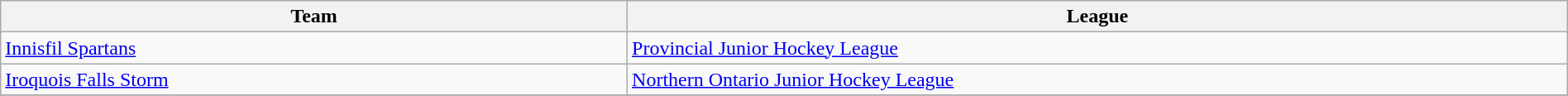<table class="wikitable sortable" width=100%>
<tr>
<th width=40%>Team</th>
<th width=60%>League</th>
</tr>
<tr>
<td><a href='#'>Innisfil Spartans</a></td>
<td><a href='#'>Provincial Junior Hockey League</a></td>
</tr>
<tr>
<td><a href='#'>Iroquois Falls Storm</a></td>
<td><a href='#'>Northern Ontario Junior Hockey League</a></td>
</tr>
<tr>
</tr>
</table>
